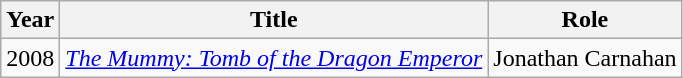<table class="wikitable sortable">
<tr>
<th>Year</th>
<th>Title</th>
<th>Role</th>
</tr>
<tr>
<td>2008</td>
<td data-sort-value="Mummy: Tomb of the Dragon Emperor, The"><em><a href='#'>The Mummy: Tomb of the Dragon Emperor</a></em></td>
<td>Jonathan Carnahan</td>
</tr>
</table>
